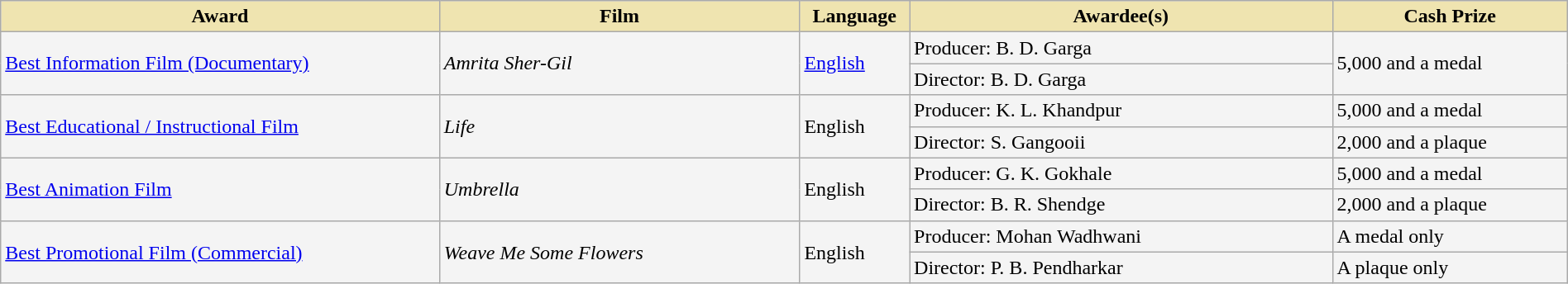<table class="wikitable sortable" style="width:100%;">
<tr>
<th style="background-color:#EFE4B0;width:28%;">Award</th>
<th style="background-color:#EFE4B0;width:23%;">Film</th>
<th style="background-color:#EFE4B0;width:7%;">Language</th>
<th style="background-color:#EFE4B0;width:27%;">Awardee(s)</th>
<th style="background-color:#EFE4B0;width:15%;">Cash Prize</th>
</tr>
<tr style="background-color:#F4F4F4">
<td rowspan="2"><a href='#'>Best Information Film (Documentary)</a></td>
<td rowspan="2"><em>Amrita Sher-Gil</em></td>
<td rowspan="2"><a href='#'>English</a></td>
<td>Producer: B. D. Garga</td>
<td rowspan="2">5,000 and a medal</td>
</tr>
<tr style="background-color:#F4F4F4">
<td>Director: B. D. Garga</td>
</tr>
<tr style="background-color:#F4F4F4">
<td rowspan="2"><a href='#'>Best Educational / Instructional Film</a></td>
<td rowspan="2"><em>Life</em></td>
<td rowspan="2">English</td>
<td>Producer: K. L. Khandpur </td>
<td>5,000 and a medal</td>
</tr>
<tr style="background-color:#F4F4F4">
<td>Director: S. Gangooii</td>
<td>2,000 and a plaque</td>
</tr>
<tr style="background-color:#F4F4F4">
<td rowspan="2"><a href='#'>Best Animation Film</a></td>
<td rowspan="2"><em>Umbrella</em></td>
<td rowspan="2">English</td>
<td>Producer: G. K. Gokhale </td>
<td>5,000 and a medal</td>
</tr>
<tr style="background-color:#F4F4F4">
<td>Director: B. R. Shendge</td>
<td>2,000 and a plaque</td>
</tr>
<tr style="background-color:#F4F4F4">
<td rowspan="2"><a href='#'>Best Promotional Film (Commercial)</a></td>
<td rowspan="2"><em>Weave Me Some Flowers</em></td>
<td rowspan="2">English</td>
<td>Producer: Mohan Wadhwani </td>
<td>A medal only</td>
</tr>
<tr style="background-color:#F4F4F4">
<td>Director: P. B. Pendharkar</td>
<td>A plaque only</td>
</tr>
</table>
